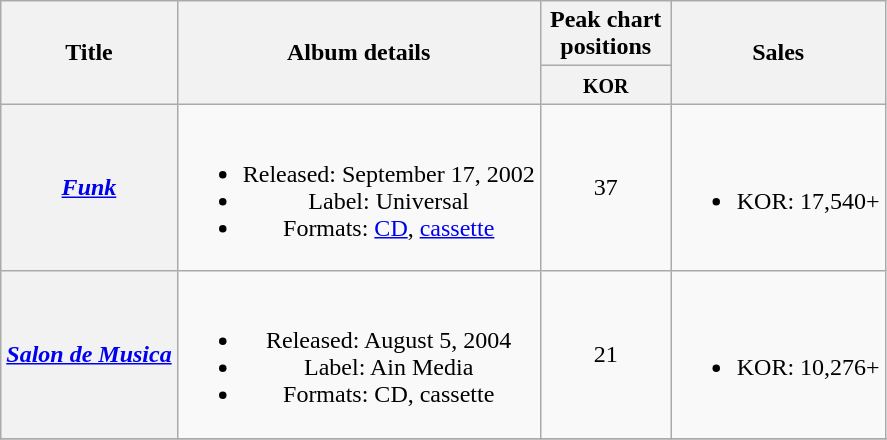<table class="wikitable plainrowheaders" style="text-align:center;">
<tr>
<th scope="col" rowspan="2">Title</th>
<th scope="col" rowspan="2">Album details</th>
<th scope="col" colspan="1" style="width:5em;">Peak chart positions</th>
<th scope="col" rowspan="2">Sales</th>
</tr>
<tr>
<th><small>KOR</small><br></th>
</tr>
<tr>
<th scope="row"><em><a href='#'>Funk</a></em></th>
<td><br><ul><li>Released: September 17, 2002</li><li>Label: Universal</li><li>Formats: <a href='#'>CD</a>, <a href='#'>cassette</a></li></ul></td>
<td>37</td>
<td><br><ul><li>KOR: 17,540+</li></ul></td>
</tr>
<tr>
<th scope="row"><em><a href='#'>Salon de Musica</a></em></th>
<td><br><ul><li>Released: August 5, 2004</li><li>Label: Ain Media</li><li>Formats: CD, cassette</li></ul></td>
<td>21</td>
<td><br><ul><li>KOR: 10,276+</li></ul></td>
</tr>
<tr>
</tr>
</table>
